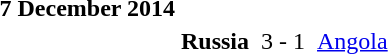<table>
<tr>
<td><strong>7 December 2014</strong></td>
</tr>
<tr>
<td></td>
<td align=right><strong>Russia</strong></td>
<td></td>
<td>3 - 1</td>
<td></td>
<td><a href='#'>Angola</a></td>
</tr>
</table>
